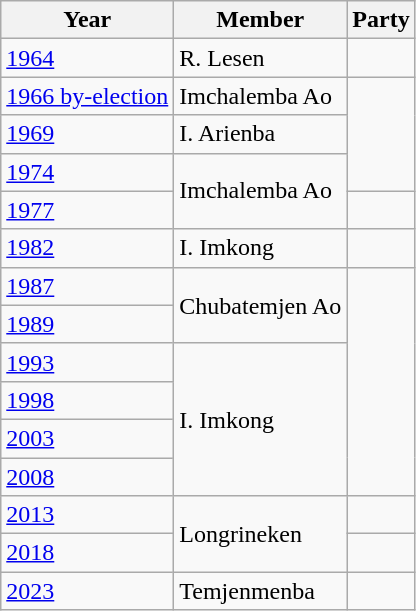<table class="wikitable sortable">
<tr>
<th>Year</th>
<th>Member</th>
<th colspan="2">Party</th>
</tr>
<tr>
<td><a href='#'>1964</a></td>
<td>R. Lesen</td>
<td></td>
</tr>
<tr>
<td><a href='#'>1966 by-election</a></td>
<td>Imchalemba Ao</td>
</tr>
<tr>
<td><a href='#'>1969</a></td>
<td>I. Arienba</td>
</tr>
<tr>
<td><a href='#'>1974</a></td>
<td rowspan=2>Imchalemba Ao</td>
</tr>
<tr>
<td><a href='#'>1977</a></td>
<td></td>
</tr>
<tr>
<td><a href='#'>1982</a></td>
<td>I. Imkong</td>
<td></td>
</tr>
<tr>
<td><a href='#'>1987</a></td>
<td rowspan=2>Chubatemjen Ao</td>
</tr>
<tr>
<td><a href='#'>1989</a></td>
</tr>
<tr>
<td><a href='#'>1993</a></td>
<td rowspan=4>I. Imkong</td>
</tr>
<tr>
<td><a href='#'>1998</a></td>
</tr>
<tr>
<td><a href='#'>2003</a></td>
</tr>
<tr>
<td><a href='#'>2008</a></td>
</tr>
<tr>
<td><a href='#'>2013</a></td>
<td rowspan=2>Longrineken</td>
<td></td>
</tr>
<tr>
<td><a href='#'>2018</a></td>
<td></td>
</tr>
<tr>
<td><a href='#'>2023</a></td>
<td>Temjenmenba</td>
<td></td>
</tr>
</table>
